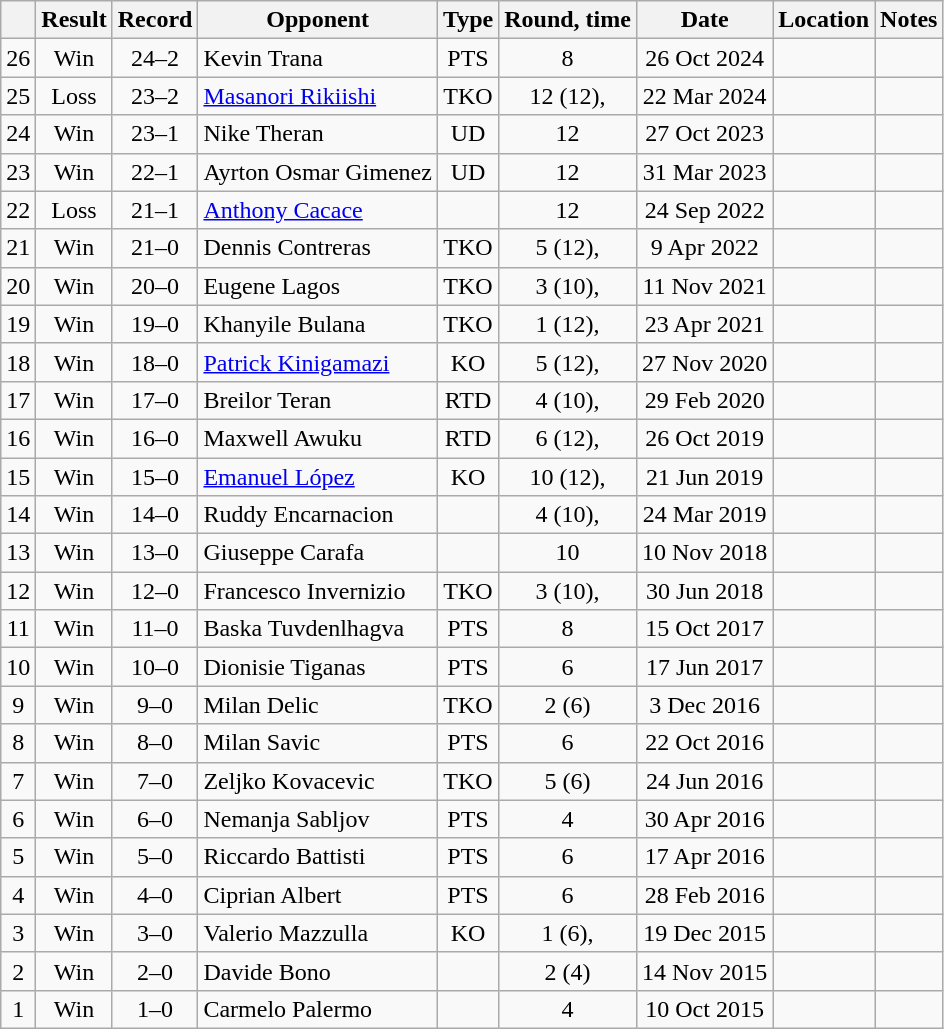<table class="wikitable" style="text-align:center">
<tr>
<th></th>
<th>Result</th>
<th>Record</th>
<th>Opponent</th>
<th>Type</th>
<th>Round, time</th>
<th>Date</th>
<th>Location</th>
<th>Notes</th>
</tr>
<tr>
<td>26</td>
<td>Win</td>
<td>24–2</td>
<td align="left">Kevin Trana</td>
<td>PTS</td>
<td>8</td>
<td>26 Oct 2024</td>
<td align="left"></td>
<td></td>
</tr>
<tr>
<td>25</td>
<td>Loss</td>
<td>23–2</td>
<td align="left"><a href='#'>Masanori Rikiishi</a></td>
<td>TKO</td>
<td>12 (12), </td>
<td>22 Mar 2024</td>
<td align="left"></td>
<td align=left></td>
</tr>
<tr>
<td>24</td>
<td>Win</td>
<td>23–1</td>
<td align="left">Nike Theran</td>
<td>UD</td>
<td>12</td>
<td>27 Oct 2023</td>
<td align="left"></td>
<td align=left></td>
</tr>
<tr>
<td>23</td>
<td>Win</td>
<td>22–1</td>
<td align="left">Ayrton Osmar Gimenez</td>
<td>UD</td>
<td>12</td>
<td>31 Mar 2023</td>
<td align="left"></td>
<td align=left></td>
</tr>
<tr>
<td>22</td>
<td>Loss</td>
<td>21–1</td>
<td align="left"><a href='#'>Anthony Cacace</a></td>
<td></td>
<td>12</td>
<td>24 Sep 2022</td>
<td align="left"></td>
<td align="left"></td>
</tr>
<tr>
<td>21</td>
<td>Win</td>
<td>21–0</td>
<td align="left">Dennis Contreras</td>
<td>TKO</td>
<td>5 (12), </td>
<td>9 Apr 2022</td>
<td align="left"></td>
<td align="left"></td>
</tr>
<tr>
<td>20</td>
<td>Win</td>
<td>20–0</td>
<td align=left>Eugene Lagos</td>
<td>TKO</td>
<td>3 (10), </td>
<td>11 Nov 2021</td>
<td align=left></td>
<td></td>
</tr>
<tr>
<td>19</td>
<td>Win</td>
<td>19–0</td>
<td align=left>Khanyile Bulana</td>
<td>TKO</td>
<td>1 (12), </td>
<td>23 Apr 2021</td>
<td align=left></td>
<td align=left></td>
</tr>
<tr>
<td>18</td>
<td>Win</td>
<td>18–0</td>
<td align=left><a href='#'>Patrick Kinigamazi</a></td>
<td>KO</td>
<td>5 (12), </td>
<td>27 Nov 2020</td>
<td align=left></td>
<td align=left></td>
</tr>
<tr>
<td>17</td>
<td>Win</td>
<td>17–0</td>
<td align=left>Breilor Teran</td>
<td>RTD</td>
<td>4 (10), </td>
<td>29 Feb 2020</td>
<td align=left></td>
<td align=left></td>
</tr>
<tr>
<td>16</td>
<td>Win</td>
<td>16–0</td>
<td align=left>Maxwell Awuku</td>
<td>RTD</td>
<td>6 (12), </td>
<td>26 Oct 2019</td>
<td align=left></td>
<td></td>
</tr>
<tr>
<td>15</td>
<td>Win</td>
<td>15–0</td>
<td align=left><a href='#'>Emanuel López</a></td>
<td>KO</td>
<td>10 (12), </td>
<td>21 Jun 2019</td>
<td align=left></td>
<td align=left></td>
</tr>
<tr>
<td>14</td>
<td>Win</td>
<td>14–0</td>
<td align=left>Ruddy Encarnacion</td>
<td></td>
<td>4 (10), </td>
<td>24 Mar 2019</td>
<td align=left></td>
<td align=left></td>
</tr>
<tr>
<td>13</td>
<td>Win</td>
<td>13–0</td>
<td align=left>Giuseppe Carafa</td>
<td></td>
<td>10</td>
<td>10 Nov 2018</td>
<td align=left></td>
<td align=left></td>
</tr>
<tr>
<td>12</td>
<td>Win</td>
<td>12–0</td>
<td align=left>Francesco Invernizio</td>
<td>TKO</td>
<td>3 (10), </td>
<td>30 Jun 2018</td>
<td align=left></td>
<td align=left></td>
</tr>
<tr>
<td>11</td>
<td>Win</td>
<td>11–0</td>
<td align=left>Baska Tuvdenlhagva</td>
<td>PTS</td>
<td>8</td>
<td>15 Oct 2017</td>
<td align=left></td>
<td></td>
</tr>
<tr>
<td>10</td>
<td>Win</td>
<td>10–0</td>
<td align=left>Dionisie Tiganas</td>
<td>PTS</td>
<td>6</td>
<td>17 Jun 2017</td>
<td align=left></td>
<td></td>
</tr>
<tr>
<td>9</td>
<td>Win</td>
<td>9–0</td>
<td align=left>Milan Delic</td>
<td>TKO</td>
<td>2 (6)</td>
<td>3 Dec 2016</td>
<td align=left></td>
<td></td>
</tr>
<tr>
<td>8</td>
<td>Win</td>
<td>8–0</td>
<td align=left>Milan Savic</td>
<td>PTS</td>
<td>6</td>
<td>22 Oct 2016</td>
<td align=left></td>
<td></td>
</tr>
<tr>
<td>7</td>
<td>Win</td>
<td>7–0</td>
<td align=left>Zeljko Kovacevic</td>
<td>TKO</td>
<td>5 (6)</td>
<td>24 Jun 2016</td>
<td align=left></td>
<td></td>
</tr>
<tr>
<td>6</td>
<td>Win</td>
<td>6–0</td>
<td align=left>Nemanja Sabljov</td>
<td>PTS</td>
<td>4</td>
<td>30 Apr 2016</td>
<td align=left></td>
<td></td>
</tr>
<tr>
<td>5</td>
<td>Win</td>
<td>5–0</td>
<td align=left>Riccardo Battisti</td>
<td>PTS</td>
<td>6</td>
<td>17 Apr 2016</td>
<td align=left></td>
<td></td>
</tr>
<tr>
<td>4</td>
<td>Win</td>
<td>4–0</td>
<td align=left>Ciprian Albert</td>
<td>PTS</td>
<td>6</td>
<td>28 Feb 2016</td>
<td align=left></td>
<td></td>
</tr>
<tr>
<td>3</td>
<td>Win</td>
<td>3–0</td>
<td align=left>Valerio Mazzulla</td>
<td>KO</td>
<td>1 (6), </td>
<td>19 Dec 2015</td>
<td align=left></td>
<td></td>
</tr>
<tr>
<td>2</td>
<td>Win</td>
<td>2–0</td>
<td align=left>Davide Bono</td>
<td></td>
<td>2 (4)</td>
<td>14 Nov 2015</td>
<td align=left></td>
<td></td>
</tr>
<tr>
<td>1</td>
<td>Win</td>
<td>1–0</td>
<td align=left>Carmelo Palermo</td>
<td></td>
<td>4</td>
<td>10 Oct 2015</td>
<td align=left></td>
<td></td>
</tr>
</table>
